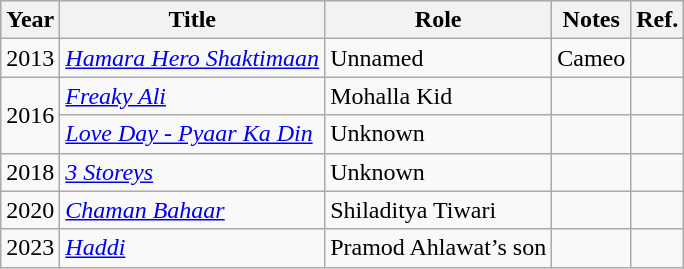<table class="wikitable sortable plainrowheaders">
<tr style="background:#ccc; text-align:center;">
<th scope="col">Year</th>
<th scope="col">Title</th>
<th scope="col">Role</th>
<th>Notes</th>
<th>Ref.</th>
</tr>
<tr>
<td>2013</td>
<td><em><a href='#'>Hamara Hero Shaktimaan</a></em></td>
<td>Unnamed</td>
<td>Cameo</td>
<td></td>
</tr>
<tr>
<td rowspan="2">2016</td>
<td><em><a href='#'>Freaky Ali</a></em></td>
<td>Mohalla Kid</td>
<td></td>
<td></td>
</tr>
<tr>
<td><em><a href='#'>Love Day - Pyaar Ka Din</a></em></td>
<td>Unknown</td>
<td></td>
<td></td>
</tr>
<tr>
<td>2018</td>
<td><em><a href='#'>3 Storeys</a></em></td>
<td>Unknown</td>
<td></td>
<td></td>
</tr>
<tr>
<td>2020</td>
<td><em><a href='#'>Chaman Bahaar</a></em></td>
<td>Shiladitya Tiwari</td>
<td></td>
<td></td>
</tr>
<tr>
<td>2023</td>
<td><em><a href='#'>Haddi</a></em></td>
<td>Pramod Ahlawat’s son</td>
<td></td>
<td></td>
</tr>
</table>
